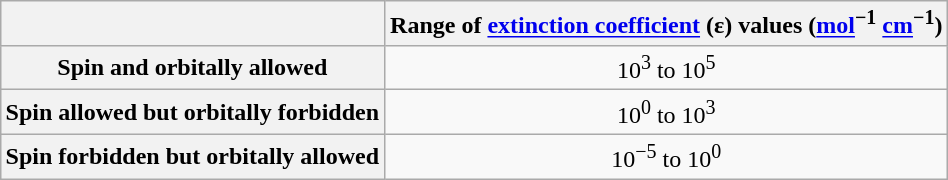<table class="wikitable" style="margin: 1em auto 1em auto">
<tr>
<th></th>
<th>Range of <a href='#'>extinction coefficient</a> (ε) values (<a href='#'>mol</a><sup>−1</sup> <a href='#'>cm</a><sup>−1</sup>)</th>
</tr>
<tr>
<th>Spin and orbitally allowed</th>
<td style="text-align:center;">10<sup>3</sup> to 10<sup>5</sup></td>
</tr>
<tr>
<th>Spin allowed but orbitally forbidden</th>
<td style="text-align:center;">10<sup>0</sup> to 10<sup>3</sup></td>
</tr>
<tr>
<th>Spin forbidden but orbitally allowed</th>
<td style="text-align:center;">10<sup>−5</sup> to 10<sup>0</sup></td>
</tr>
</table>
